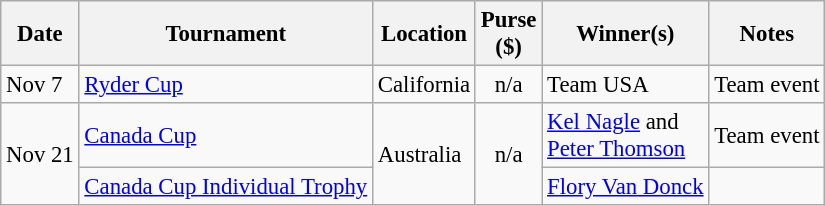<table class="wikitable" style="font-size:95%">
<tr>
<th>Date</th>
<th>Tournament</th>
<th>Location</th>
<th>Purse<br>($)</th>
<th>Winner(s)</th>
<th>Notes</th>
</tr>
<tr>
<td>Nov 7</td>
<td><a href='#'>Ryder Cup</a></td>
<td>California</td>
<td align=center>n/a</td>
<td> Team USA</td>
<td>Team event</td>
</tr>
<tr>
<td rowspan=2>Nov 21</td>
<td><a href='#'>Canada Cup</a></td>
<td rowspan=2>Australia</td>
<td rowspan=2 align=center>n/a</td>
<td> <a href='#'>Kel Nagle</a> and<br> <a href='#'>Peter Thomson</a></td>
<td>Team event</td>
</tr>
<tr>
<td><a href='#'>Canada Cup Individual Trophy</a></td>
<td> <a href='#'>Flory Van Donck</a></td>
<td></td>
</tr>
</table>
